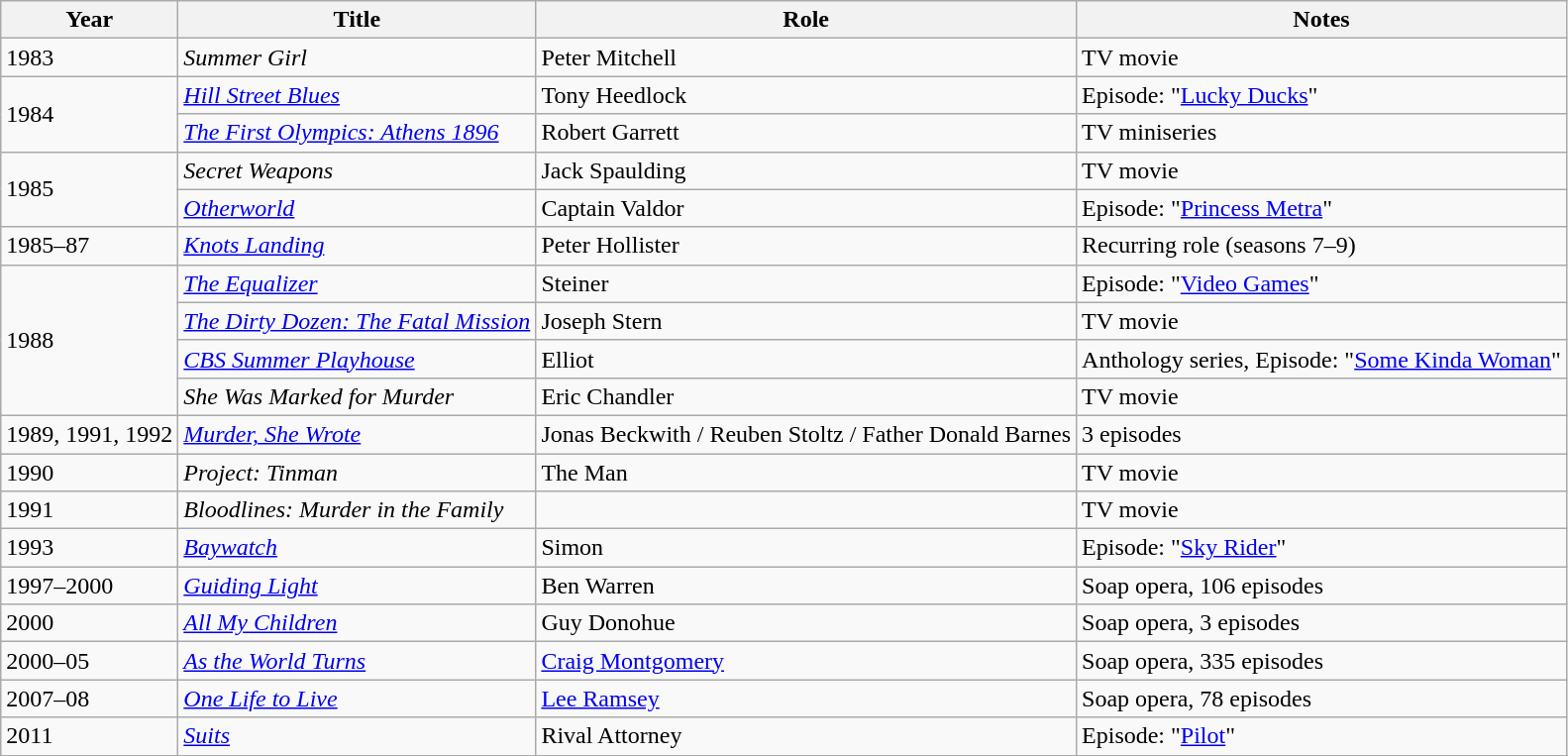<table class="wikitable sortable">
<tr>
<th>Year</th>
<th>Title</th>
<th>Role</th>
<th>Notes</th>
</tr>
<tr>
<td>1983</td>
<td><em>Summer Girl</em></td>
<td>Peter Mitchell</td>
<td>TV movie</td>
</tr>
<tr>
<td rowspan="2">1984</td>
<td><em><a href='#'>Hill Street Blues</a></em></td>
<td>Tony Heedlock</td>
<td>Episode: "<a href='#'>Lucky Ducks</a>"</td>
</tr>
<tr>
<td><em><a href='#'>The First Olympics: Athens 1896</a></em></td>
<td>Robert Garrett</td>
<td>TV miniseries</td>
</tr>
<tr>
<td rowspan="2">1985</td>
<td><em>Secret Weapons</em></td>
<td>Jack Spaulding</td>
<td>TV movie</td>
</tr>
<tr>
<td><em><a href='#'>Otherworld</a></em></td>
<td>Captain Valdor</td>
<td>Episode: "<a href='#'>Princess Metra</a>"</td>
</tr>
<tr>
<td>1985–87</td>
<td><em><a href='#'>Knots Landing</a></em></td>
<td>Peter Hollister</td>
<td>Recurring role (seasons 7–9)</td>
</tr>
<tr>
<td rowspan="4">1988</td>
<td><em><a href='#'>The Equalizer</a></em></td>
<td>Steiner</td>
<td>Episode: "<a href='#'>Video Games</a>"</td>
</tr>
<tr>
<td><em><a href='#'>The Dirty Dozen: The Fatal Mission</a></em></td>
<td>Joseph Stern</td>
<td>TV movie</td>
</tr>
<tr>
<td><em><a href='#'>CBS Summer Playhouse</a></em></td>
<td>Elliot</td>
<td>Anthology series, Episode: "<a href='#'>Some Kinda Woman</a>"</td>
</tr>
<tr>
<td><em>She Was Marked for Murder</em></td>
<td>Eric Chandler</td>
<td>TV movie</td>
</tr>
<tr>
<td>1989, 1991, 1992</td>
<td><em><a href='#'>Murder, She Wrote</a></em></td>
<td>Jonas Beckwith / Reuben Stoltz / Father Donald Barnes</td>
<td>3 episodes</td>
</tr>
<tr>
<td>1990</td>
<td><em>Project: Tinman</em></td>
<td>The Man</td>
<td>TV movie</td>
</tr>
<tr>
<td>1991</td>
<td><em>Bloodlines: Murder in the Family</em></td>
<td></td>
<td>TV movie</td>
</tr>
<tr>
<td>1993</td>
<td><em><a href='#'>Baywatch</a></em></td>
<td>Simon</td>
<td>Episode: "<a href='#'>Sky Rider</a>"</td>
</tr>
<tr>
<td>1997–2000</td>
<td><em><a href='#'>Guiding Light</a></em></td>
<td>Ben Warren</td>
<td>Soap opera, 106 episodes</td>
</tr>
<tr>
<td>2000</td>
<td><em><a href='#'>All My Children</a></em></td>
<td>Guy Donohue</td>
<td>Soap opera, 3 episodes</td>
</tr>
<tr>
<td>2000–05</td>
<td><em><a href='#'>As the World Turns</a></em></td>
<td><a href='#'>Craig Montgomery</a></td>
<td>Soap opera, 335 episodes</td>
</tr>
<tr>
<td>2007–08</td>
<td><em><a href='#'>One Life to Live</a></em></td>
<td><a href='#'>Lee Ramsey</a></td>
<td>Soap opera, 78 episodes</td>
</tr>
<tr>
<td>2011</td>
<td><em><a href='#'>Suits</a></em></td>
<td>Rival Attorney</td>
<td>Episode: "<a href='#'>Pilot</a>"</td>
</tr>
<tr>
</tr>
</table>
